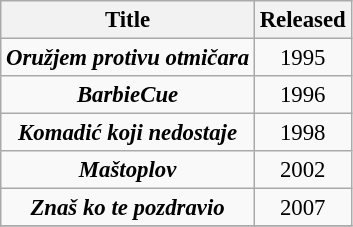<table class="wikitable" style="font-size:95%; text-align:center;">
<tr>
<th>Title</th>
<th>Released</th>
</tr>
<tr>
<td><strong><em>Oružjem protivu otmičara</em></strong></td>
<td>1995</td>
</tr>
<tr>
<td><strong><em>BarbieCue</em></strong></td>
<td>1996</td>
</tr>
<tr>
<td><strong><em>Komadić koji nedostaje</em></strong></td>
<td>1998</td>
</tr>
<tr>
<td><strong><em>Maštoplov</em></strong></td>
<td>2002</td>
</tr>
<tr>
<td><strong><em>Znaš ko te pozdravio</em></strong></td>
<td>2007</td>
</tr>
<tr>
</tr>
</table>
